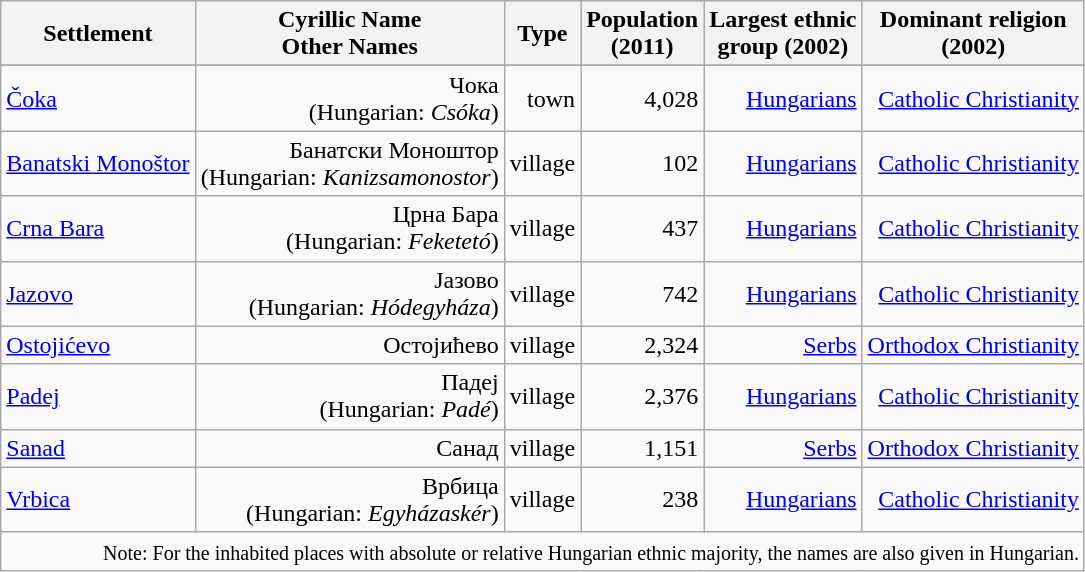<table class="wikitable" style="text-align: right;">
<tr bgcolor="#e0e0e0">
<th rowspan="1">Settlement</th>
<th colspan="1">Cyrillic Name<br>Other Names</th>
<th colspan="1">Type</th>
<th colspan="1">Population<br>(2011)</th>
<th colspan="1">Largest ethnic<br>group (2002)</th>
<th colspan="1">Dominant religion<br>(2002)</th>
</tr>
<tr bgcolor="#e0e0e0">
</tr>
<tr>
<td align="left"><a href='#'>Čoka</a></td>
<td>Чока<br>(Hungarian: <em>Csóka</em>)</td>
<td>town</td>
<td>4,028</td>
<td><a href='#'>Hungarians</a></td>
<td><a href='#'>Catholic Christianity</a></td>
</tr>
<tr>
<td align="left"><a href='#'>Banatski Monoštor</a></td>
<td>Банатски Моноштор<br>(Hungarian: <em>Kanizsamonostor</em>)</td>
<td>village</td>
<td>102</td>
<td><a href='#'>Hungarians</a></td>
<td><a href='#'>Catholic Christianity</a></td>
</tr>
<tr>
<td align="left"><a href='#'>Crna Bara</a></td>
<td>Црна Бара<br>(Hungarian: <em>Feketetó</em>)</td>
<td>village</td>
<td>437</td>
<td><a href='#'>Hungarians</a></td>
<td><a href='#'>Catholic Christianity</a></td>
</tr>
<tr>
<td align="left"><a href='#'>Jazovo</a></td>
<td>Јазово<br>(Hungarian: <em>Hódegyháza</em>)</td>
<td>village</td>
<td>742</td>
<td><a href='#'>Hungarians</a></td>
<td><a href='#'>Catholic Christianity</a></td>
</tr>
<tr>
<td align="left"><a href='#'>Ostojićevo</a></td>
<td>Остојићево</td>
<td>village</td>
<td>2,324</td>
<td><a href='#'>Serbs</a></td>
<td><a href='#'>Orthodox Christianity</a></td>
</tr>
<tr>
<td align="left"><a href='#'>Padej</a></td>
<td>Падеј<br>(Hungarian: <em>Padé</em>)</td>
<td>village</td>
<td>2,376</td>
<td><a href='#'>Hungarians</a></td>
<td><a href='#'>Catholic Christianity</a></td>
</tr>
<tr>
<td align="left"><a href='#'>Sanad</a></td>
<td>Санад</td>
<td>village</td>
<td>1,151</td>
<td><a href='#'>Serbs</a></td>
<td><a href='#'>Orthodox Christianity</a></td>
</tr>
<tr>
<td align="left"><a href='#'>Vrbica</a></td>
<td>Врбица<br>(Hungarian: <em>Egyházaskér</em>)</td>
<td>village</td>
<td>238</td>
<td><a href='#'>Hungarians</a></td>
<td><a href='#'>Catholic Christianity</a></td>
</tr>
<tr>
<td colspan="19"><small>Note: For the inhabited places with absolute or relative Hungarian ethnic majority, the names are also given in Hungarian.</small></td>
</tr>
</table>
